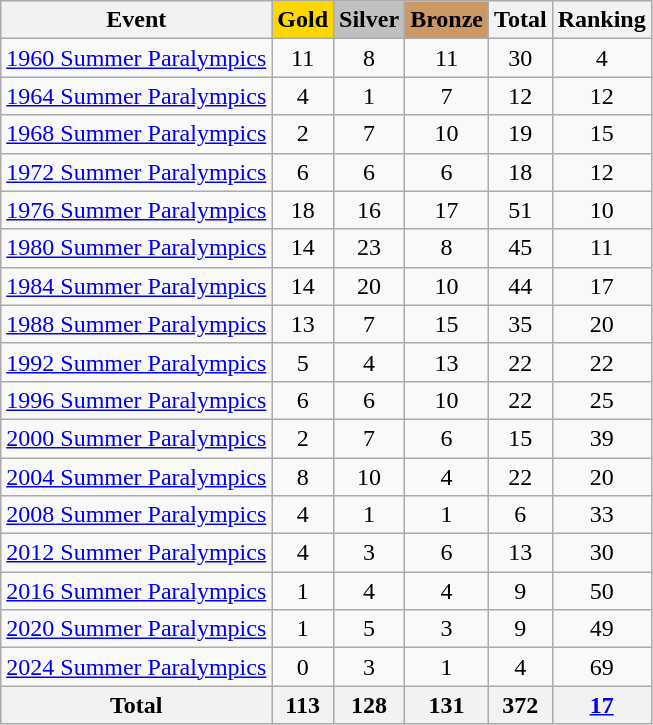<table class="wikitable sortable" style="text-align:center;">
<tr>
<th>Event</th>
<td style="background:gold; font-weight:bold;">Gold</td>
<td style="background:silver; font-weight:bold;">Silver</td>
<td style="background:#cc9966; font-weight:bold;">Bronze</td>
<th>Total</th>
<th>Ranking</th>
</tr>
<tr>
<td><a href='#'>1960 Summer Paralympics</a></td>
<td>11</td>
<td>8</td>
<td>11</td>
<td>30</td>
<td>4</td>
</tr>
<tr>
<td><a href='#'>1964 Summer Paralympics</a></td>
<td>4</td>
<td>1</td>
<td>7</td>
<td>12</td>
<td>12</td>
</tr>
<tr>
<td><a href='#'>1968 Summer Paralympics</a></td>
<td>2</td>
<td>7</td>
<td>10</td>
<td>19</td>
<td>15</td>
</tr>
<tr>
<td><a href='#'>1972 Summer Paralympics</a></td>
<td>6</td>
<td>6</td>
<td>6</td>
<td>18</td>
<td>12</td>
</tr>
<tr>
<td><a href='#'>1976 Summer Paralympics</a></td>
<td>18</td>
<td>16</td>
<td>17</td>
<td>51</td>
<td>10</td>
</tr>
<tr>
<td><a href='#'>1980 Summer Paralympics</a></td>
<td>14</td>
<td>23</td>
<td>8</td>
<td>45</td>
<td>11</td>
</tr>
<tr>
<td><a href='#'>1984 Summer Paralympics</a></td>
<td>14</td>
<td>20</td>
<td>10</td>
<td>44</td>
<td>17</td>
</tr>
<tr>
<td><a href='#'>1988 Summer Paralympics</a></td>
<td>13</td>
<td>7</td>
<td>15</td>
<td>35</td>
<td>20</td>
</tr>
<tr>
<td><a href='#'>1992 Summer Paralympics</a></td>
<td>5</td>
<td>4</td>
<td>13</td>
<td>22</td>
<td>22</td>
</tr>
<tr>
<td><a href='#'>1996 Summer Paralympics</a></td>
<td>6</td>
<td>6</td>
<td>10</td>
<td>22</td>
<td>25</td>
</tr>
<tr>
<td><a href='#'>2000 Summer Paralympics</a></td>
<td>2</td>
<td>7</td>
<td>6</td>
<td>15</td>
<td>39</td>
</tr>
<tr>
<td><a href='#'>2004 Summer Paralympics</a></td>
<td>8</td>
<td>10</td>
<td>4</td>
<td>22</td>
<td>20</td>
</tr>
<tr>
<td><a href='#'>2008 Summer Paralympics</a></td>
<td>4</td>
<td>1</td>
<td>1</td>
<td>6</td>
<td>33</td>
</tr>
<tr>
<td><a href='#'>2012 Summer Paralympics</a></td>
<td>4</td>
<td>3</td>
<td>6</td>
<td>13</td>
<td>30</td>
</tr>
<tr>
<td><a href='#'>2016 Summer Paralympics</a></td>
<td>1</td>
<td>4</td>
<td>4</td>
<td>9</td>
<td>50</td>
</tr>
<tr>
<td><a href='#'>2020 Summer Paralympics</a></td>
<td>1</td>
<td>5</td>
<td>3</td>
<td>9</td>
<td>49</td>
</tr>
<tr>
<td><a href='#'>2024 Summer Paralympics</a></td>
<td>0</td>
<td>3</td>
<td>1</td>
<td>4</td>
<td>69</td>
</tr>
<tr>
<th>Total</th>
<th>113</th>
<th>128</th>
<th>131</th>
<th>372</th>
<th><a href='#'>17</a></th>
</tr>
</table>
